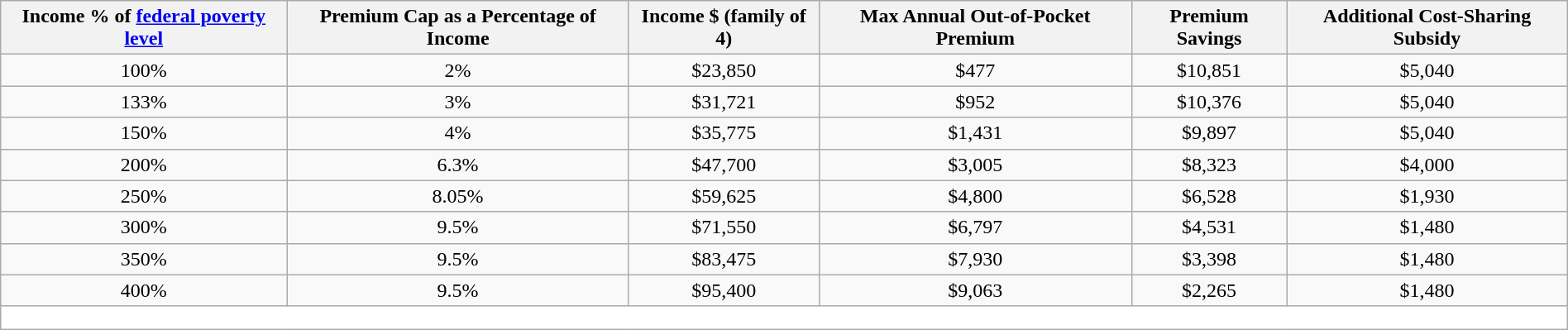<table class="wikitable" style="margin: 1em auto 1em auto; text-align: center;">
<tr>
<th scope="col">Income % of <a href='#'>federal poverty level</a></th>
<th scope="col">Premium Cap as a Percentage of Income</th>
<th scope="col">Income $ (family of 4)</th>
<th scope="col">Max Annual Out-of-Pocket Premium</th>
<th scope="col">Premium Savings</th>
<th scope="col">Additional Cost-Sharing Subsidy</th>
</tr>
<tr>
<td>100%</td>
<td>2%</td>
<td>$23,850</td>
<td>$477</td>
<td>$10,851</td>
<td>$5,040</td>
</tr>
<tr>
<td>133%</td>
<td>3%</td>
<td>$31,721</td>
<td>$952</td>
<td>$10,376</td>
<td>$5,040</td>
</tr>
<tr>
<td>150%</td>
<td>4%</td>
<td>$35,775</td>
<td>$1,431</td>
<td>$9,897</td>
<td>$5,040</td>
</tr>
<tr>
<td>200%</td>
<td>6.3%</td>
<td>$47,700</td>
<td>$3,005</td>
<td>$8,323</td>
<td>$4,000</td>
</tr>
<tr>
<td>250%</td>
<td>8.05%</td>
<td>$59,625</td>
<td>$4,800</td>
<td>$6,528</td>
<td>$1,930</td>
</tr>
<tr>
<td>300%</td>
<td>9.5%</td>
<td>$71,550</td>
<td>$6,797</td>
<td>$4,531</td>
<td>$1,480</td>
</tr>
<tr>
<td>350%</td>
<td>9.5%</td>
<td>$83,475</td>
<td>$7,930</td>
<td>$3,398</td>
<td>$1,480</td>
</tr>
<tr>
<td>400%</td>
<td>9.5%</td>
<td>$95,400</td>
<td>$9,063</td>
<td>$2,265</td>
<td>$1,480</td>
</tr>
<tr>
<td colspan="6"  style="text-align:left; background:white; border-top:1px solid black; padding:0 1em;"><br><small></small></td>
</tr>
</table>
